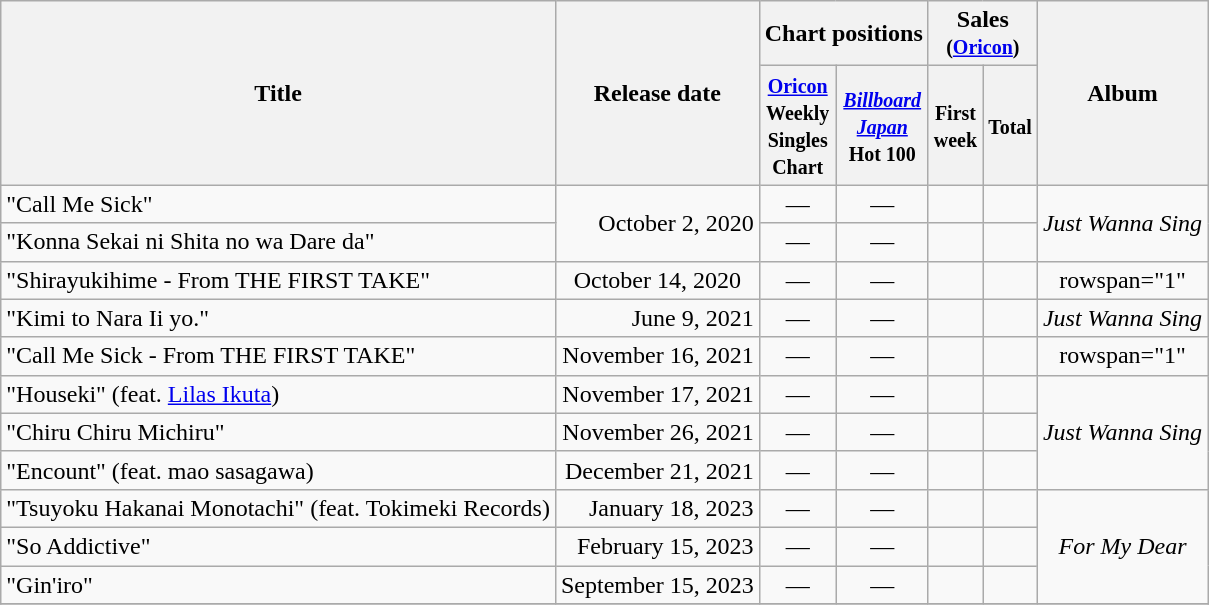<table class="wikitable" style="text-align:center">
<tr>
<th rowspan="2">Title</th>
<th rowspan="2">Release date</th>
<th colspan="2">Chart positions</th>
<th colspan="2">Sales<br><small>(<a href='#'>Oricon</a>)</small></th>
<th rowspan="2">Album</th>
</tr>
<tr>
<th><small><a href='#'>Oricon</a><br>Weekly<br>Singles<br>Chart</small></th>
<th><small><em><a href='#'>Billboard<br>Japan</a></em><br>Hot 100</small></th>
<th><small>First<br>week</small></th>
<th><small>Total</small></th>
</tr>
<tr>
<td align="left">"Call Me Sick"</td>
<td rowspan="2" align="right">October 2, 2020</td>
<td>—</td>
<td>—</td>
<td align="right"></td>
<td align="right"></td>
<td rowspan="2" style="white-space:nowrap"><em>Just Wanna Sing</em></td>
</tr>
<tr>
<td align="left">"Konna Sekai ni Shita no wa Dare da" <br></td>
<td>—</td>
<td>—</td>
<td align="right"></td>
<td align="right"></td>
</tr>
<tr>
<td align="left">"Shirayukihime - From THE FIRST TAKE" <br></td>
<td>October 14, 2020</td>
<td>—</td>
<td>—</td>
<td align="right"></td>
<td align="right"></td>
<td>rowspan="1" </td>
</tr>
<tr>
<td align="left">"Kimi to Nara Ii yo." <br></td>
<td align="right">June 9, 2021</td>
<td>—</td>
<td>—</td>
<td align="right"></td>
<td align="right"></td>
<td style="white-space:nowrap"><em>Just Wanna Sing</em></td>
</tr>
<tr>
<td align="left">"Call Me Sick - From THE FIRST TAKE"</td>
<td align="right">November 16, 2021</td>
<td>—</td>
<td>—</td>
<td align="right"></td>
<td align="right"></td>
<td>rowspan="1" </td>
</tr>
<tr>
<td align="left">"Houseki" (feat. <a href='#'>Lilas Ikuta</a>) <br></td>
<td align="right">November 17, 2021</td>
<td>—</td>
<td>—</td>
<td align="right"></td>
<td align="right"></td>
<td rowspan="3" style="white-space:nowrap"><em>Just Wanna Sing</em></td>
</tr>
<tr>
<td align="left">"Chiru Chiru Michiru" <br></td>
<td align="right">November 26, 2021</td>
<td>—</td>
<td>—</td>
<td align="right"></td>
<td align="right"></td>
</tr>
<tr>
<td align="left">"Encount" (feat. mao sasagawa) <br></td>
<td align="right">December 21, 2021</td>
<td>—</td>
<td>—</td>
<td align="right"></td>
<td align="right"></td>
</tr>
<tr>
<td align="left">"Tsuyoku Hakanai Monotachi" (feat. Tokimeki Records) <br></td>
<td align="right">January 18, 2023</td>
<td>—</td>
<td>—</td>
<td align="right"></td>
<td align="right"></td>
<td rowspan="3"><em>For My Dear</em></td>
</tr>
<tr>
<td align="left">"So Addictive"</td>
<td align="right">February 15, 2023</td>
<td>—</td>
<td>—</td>
<td align="right"></td>
<td align="right"></td>
</tr>
<tr>
<td align="left">"Gin'iro" <br></td>
<td align="right">September 15, 2023</td>
<td>—</td>
<td>—</td>
<td align="right"></td>
<td align="right"></td>
</tr>
<tr>
</tr>
</table>
